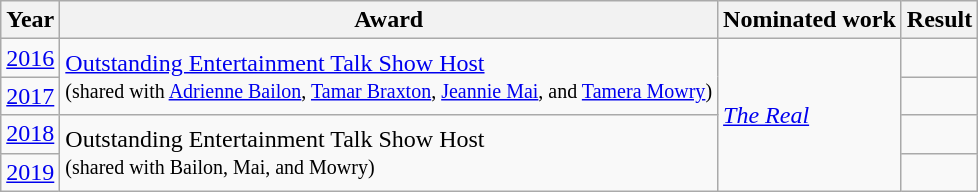<table class="wikitable">
<tr>
<th>Year</th>
<th>Award</th>
<th>Nominated work</th>
<th>Result</th>
</tr>
<tr>
<td><a href='#'>2016</a></td>
<td rowspan=2><a href='#'>Outstanding Entertainment Talk Show Host</a><br><small>(shared with <a href='#'>Adrienne Bailon</a>, <a href='#'>Tamar Braxton</a>, <a href='#'>Jeannie Mai</a>, and <a href='#'>Tamera Mowry</a>)</small></td>
<td rowspan=4><em><a href='#'>The Real</a></em></td>
<td></td>
</tr>
<tr>
<td><a href='#'>2017</a></td>
<td></td>
</tr>
<tr>
<td><a href='#'>2018</a></td>
<td rowspan=2>Outstanding Entertainment Talk Show Host<br><small>(shared with Bailon, Mai, and Mowry)</small></td>
<td></td>
</tr>
<tr>
<td><a href='#'>2019</a></td>
<td></td>
</tr>
</table>
